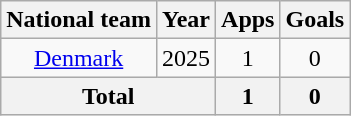<table class="wikitable" style="text-align:center">
<tr>
<th>National team</th>
<th>Year</th>
<th>Apps</th>
<th>Goals</th>
</tr>
<tr>
<td rowspan="1"><a href='#'>Denmark</a></td>
<td>2025</td>
<td>1</td>
<td>0</td>
</tr>
<tr>
<th colspan="2">Total</th>
<th>1</th>
<th>0</th>
</tr>
</table>
